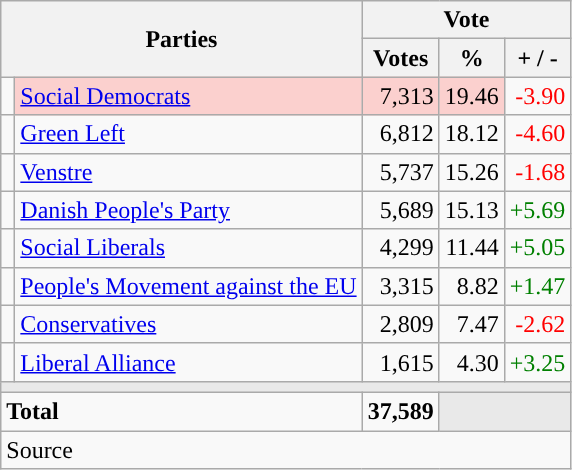<table class="wikitable" style="text-align:right;">
<tr>
<th style="text-align:centre;" rowspan="2" colspan="2" width="225">Parties</th>
<th colspan="3">Vote</th>
</tr>
<tr>
<th width="15">Votes</th>
<th width="15">%</th>
<th width="15">+ / -</th>
</tr>
<tr>
<td width="2" style="color:inherit;background:"></td>
<td bgcolor=#fbd0ce   align="left"><a href='#'>Social Democrats</a></td>
<td bgcolor=#fbd0ce>7,313</td>
<td bgcolor=#fbd0ce>19.46</td>
<td style=color:red;>-3.90</td>
</tr>
<tr>
<td width="2" style="color:inherit;background:"></td>
<td align="left"><a href='#'>Green Left</a></td>
<td>6,812</td>
<td>18.12</td>
<td style=color:red;>-4.60</td>
</tr>
<tr>
<td width="2" style="color:inherit;background:"></td>
<td align="left"><a href='#'>Venstre</a></td>
<td>5,737</td>
<td>15.26</td>
<td style=color:red;>-1.68</td>
</tr>
<tr>
<td width="2" style="color:inherit;background:"></td>
<td align="left"><a href='#'>Danish People's Party</a></td>
<td>5,689</td>
<td>15.13</td>
<td style=color:green;>+5.69</td>
</tr>
<tr>
<td width="2" style="color:inherit;background:"></td>
<td align="left"><a href='#'>Social Liberals</a></td>
<td>4,299</td>
<td>11.44</td>
<td style=color:green;>+5.05</td>
</tr>
<tr>
<td width="2" style="color:inherit;background:"></td>
<td align="left"><a href='#'>People's Movement against the EU</a></td>
<td>3,315</td>
<td>8.82</td>
<td style=color:green;>+1.47</td>
</tr>
<tr>
<td width="2" style="color:inherit;background:"></td>
<td align="left"><a href='#'>Conservatives</a></td>
<td>2,809</td>
<td>7.47</td>
<td style=color:red;>-2.62</td>
</tr>
<tr>
<td width="2" style="color:inherit;background:"></td>
<td align="left"><a href='#'>Liberal Alliance</a></td>
<td>1,615</td>
<td>4.30</td>
<td style=color:green;>+3.25</td>
</tr>
<tr>
<td colspan="7" bgcolor="#E9E9E9"></td>
</tr>
<tr>
<td align="left" colspan="2"><strong>Total</strong></td>
<td><strong>37,589</strong></td>
<td bgcolor="#E9E9E9" colspan="2"></td>
</tr>
<tr>
<td align="left" colspan="6">Source</td>
</tr>
</table>
